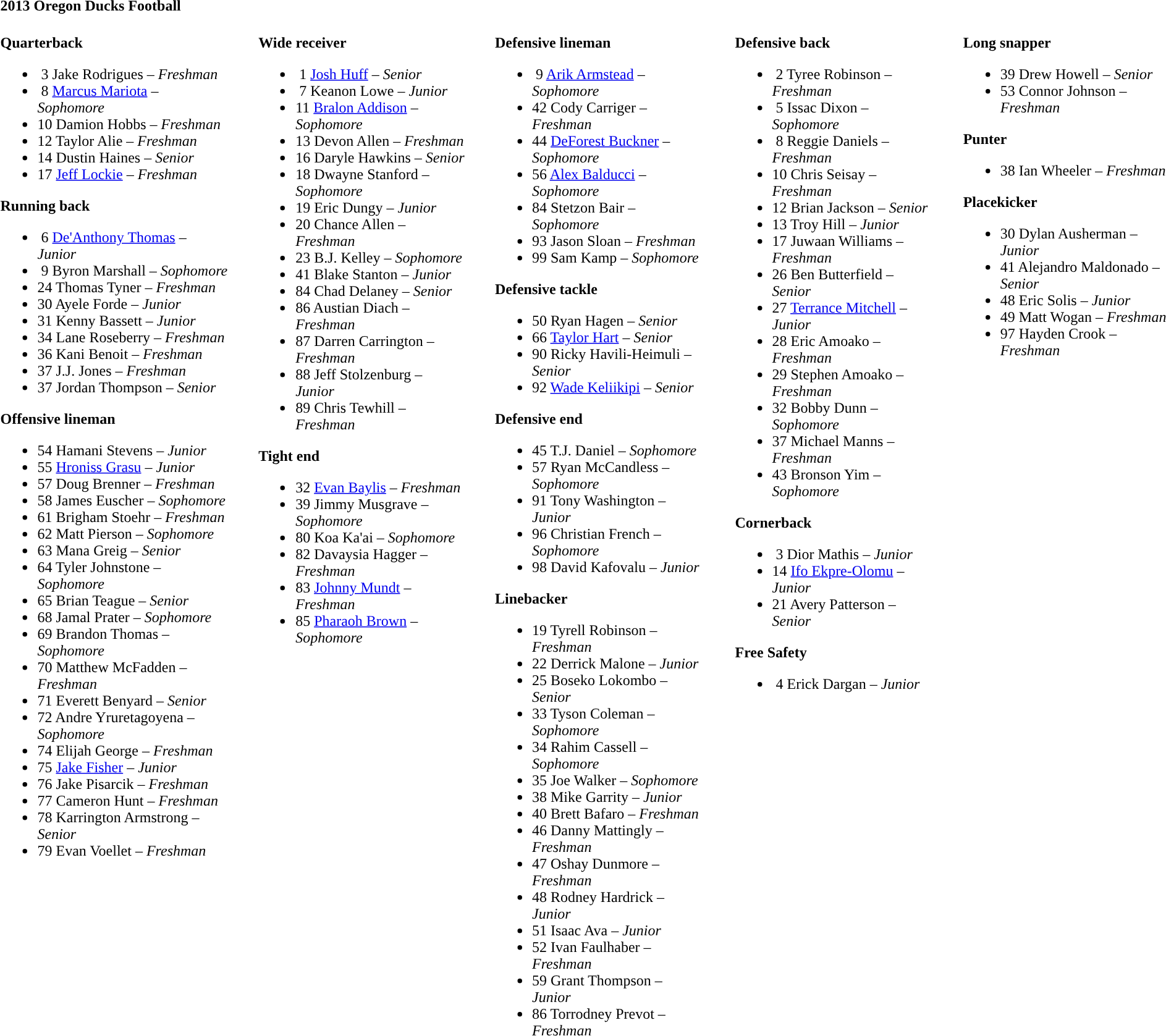<table class="toccolours" style="text-align: left;">
<tr>
<td colspan=11><strong>2013 Oregon Ducks Football</strong></td>
</tr>
<tr>
<td valign="top"><br><strong>Quarterback</strong><ul><li> 3  Jake Rodrigues – <em> Freshman</em></li><li> 8  <a href='#'>Marcus Mariota</a> – <em> Sophomore</em></li><li>10  Damion Hobbs – <em>Freshman</em></li><li>12  Taylor Alie – <em>Freshman</em></li><li>14  Dustin Haines – <em>Senior</em></li><li>17  <a href='#'>Jeff Lockie</a> – <em> Freshman</em></li></ul><strong>Running back</strong><ul><li> 6  <a href='#'>De'Anthony Thomas</a> – <em>Junior</em></li><li> 9  Byron Marshall – <em>Sophomore</em></li><li>24  Thomas Tyner – <em>Freshman</em></li><li>30  Ayele Forde – <em>Junior</em></li><li>31  Kenny Bassett – <em>Junior</em></li><li>34  Lane Roseberry – <em> Freshman</em></li><li>36  Kani Benoit – <em>Freshman</em></li><li>37  J.J. Jones – <em>Freshman</em></li><li>37  Jordan Thompson – <em>Senior</em></li></ul><strong>Offensive lineman</strong><ul><li>54  Hamani Stevens – <em>Junior</em></li><li>55  <a href='#'>Hroniss Grasu</a> – <em>Junior</em></li><li>57  Doug Brenner – <em>Freshman</em></li><li>58  James Euscher – <em> Sophomore</em></li><li>61  Brigham Stoehr – <em>Freshman</em></li><li>62  Matt Pierson – <em> Sophomore</em></li><li>63  Mana Greig – <em>Senior</em></li><li>64  Tyler Johnstone – <em> Sophomore</em></li><li>65  Brian Teague – <em>Senior</em></li><li>68  Jamal Prater – <em> Sophomore</em></li><li>69  Brandon Thomas – <em>Sophomore</em></li><li>70  Matthew McFadden – <em> Freshman</em></li><li>71  Everett Benyard – <em>Senior</em></li><li>72  Andre Yruretagoyena – <em> Sophomore</em></li><li>74  Elijah George – <em>Freshman</em></li><li>75  <a href='#'>Jake Fisher</a> – <em>Junior</em></li><li>76  Jake Pisarcik – <em>Freshman</em></li><li>77  Cameron Hunt – <em>Freshman</em></li><li>78  Karrington Armstrong – <em>Senior</em></li><li>79  Evan Voellet – <em>Freshman</em></li></ul></td>
<td width="25"> </td>
<td valign="top"><br><strong>Wide receiver</strong><ul><li> 1   <a href='#'>Josh Huff</a> – <em>Senior</em></li><li> 7   Keanon Lowe – <em>Junior</em></li><li>11  <a href='#'>Bralon Addison</a> – <em>Sophomore</em></li><li>13  Devon Allen – <em>Freshman</em></li><li>16  Daryle Hawkins – <em>Senior</em></li><li>18  Dwayne Stanford – <em>Sophomore</em></li><li>19  Eric Dungy – <em>Junior</em></li><li>20  Chance Allen – <em> Freshman</em></li><li>23  B.J. Kelley – <em> Sophomore</em></li><li>41  Blake Stanton – <em>Junior</em></li><li>84  Chad Delaney – <em>Senior</em></li><li>86  Austian Diach – <em> Freshman</em></li><li>87  Darren Carrington – <em>Freshman</em></li><li>88  Jeff Stolzenburg – <em>Junior</em></li><li>89  Chris Tewhill – <em> Freshman</em></li></ul><strong>Tight end</strong><ul><li>32  <a href='#'>Evan Baylis</a> – <em> Freshman</em></li><li>39  Jimmy Musgrave – <em> Sophomore</em></li><li>80  Koa Ka'ai – <em> Sophomore</em></li><li>82  Davaysia Hagger – <em>Freshman</em></li><li>83  <a href='#'>Johnny Mundt</a> – <em>Freshman</em></li><li>85  <a href='#'>Pharaoh Brown</a> – <em>Sophomore</em></li></ul></td>
<td width="25"> </td>
<td valign="top"><br><strong>Defensive lineman</strong><ul><li> 9  <a href='#'>Arik Armstead</a> – <em>Sophomore</em></li><li>42  Cody Carriger – <em> Freshman</em></li><li>44  <a href='#'>DeForest Buckner</a> – <em>Sophomore</em></li><li>56  <a href='#'>Alex Balducci</a> – <em>Sophomore</em></li><li>84  Stetzon Bair – <em> Sophomore</em></li><li>93  Jason Sloan – <em>Freshman</em></li><li>99  Sam Kamp – <em> Sophomore</em></li></ul><strong>Defensive tackle</strong><ul><li>50  Ryan Hagen – <em>Senior</em></li><li>66  <a href='#'>Taylor Hart</a> – <em>Senior</em></li><li>90  Ricky Havili-Heimuli – <em>Senior</em></li><li>92  <a href='#'>Wade Keliikipi</a> – <em>Senior</em></li></ul><strong>Defensive end</strong><ul><li>45  T.J. Daniel – <em>Sophomore</em></li><li>57  Ryan McCandless – <em>Sophomore</em></li><li>91  Tony Washington – <em>Junior</em></li><li>96  Christian French – <em> Sophomore</em></li><li>98  David Kafovalu – <em>Junior</em></li></ul><strong>Linebacker</strong><ul><li>19  Tyrell Robinson – <em>Freshman</em></li><li>22  Derrick Malone – <em>Junior</em></li><li>25  Boseko Lokombo – <em>Senior</em></li><li>33  Tyson Coleman – <em> Sophomore</em></li><li>34  Rahim Cassell – <em> Sophomore</em></li><li>35  Joe Walker – <em>Sophomore</em></li><li>38  Mike Garrity – <em>Junior</em></li><li>40  Brett Bafaro – <em> Freshman</em></li><li>46  Danny Mattingly – <em>Freshman</em></li><li>47  Oshay Dunmore – <em> Freshman</em></li><li>48  Rodney Hardrick – <em>Junior</em></li><li>51  Isaac Ava – <em>Junior</em></li><li>52  Ivan Faulhaber – <em>Freshman</em></li><li>59  Grant Thompson – <em>Junior</em></li><li>86  Torrodney Prevot – <em>Freshman</em></li></ul></td>
<td width="25"> </td>
<td valign="top"><br><strong>Defensive back</strong><ul><li> 2  Tyree Robinson – <em>Freshman</em></li><li> 5  Issac Dixon – <em> Sophomore</em></li><li> 8  Reggie Daniels – <em> Freshman</em></li><li>10  Chris Seisay – <em>Freshman</em></li><li>12  Brian Jackson – <em>Senior</em></li><li>13  Troy Hill – <em>Junior</em></li><li>17  Juwaan Williams – <em>Freshman</em></li><li>26  Ben Butterfield – <em>Senior</em></li><li>27  <a href='#'>Terrance Mitchell</a> – <em>Junior</em></li><li>28  Eric Amoako – <em> Freshman</em></li><li>29  Stephen Amoako – <em> Freshman</em></li><li>32  Bobby Dunn – <em>Sophomore</em></li><li>37  Michael Manns – <em> Freshman</em></li><li>43  Bronson Yim – <em> Sophomore</em></li></ul><strong>Cornerback</strong><ul><li> 3   Dior Mathis – <em>Junior</em></li><li>14  <a href='#'>Ifo Ekpre-Olomu</a> – <em>Junior</em></li><li>21  Avery Patterson – <em>Senior</em></li></ul><strong>Free Safety</strong><ul><li> 4  Erick Dargan – <em>Junior</em></li></ul></td>
<td width="25"> </td>
<td valign="top"><br><strong>Long snapper</strong><ul><li>39  Drew Howell – <em>Senior</em></li><li>53  Connor Johnson – <em>Freshman</em></li></ul><strong>Punter</strong><ul><li>38  Ian Wheeler – <em>Freshman</em></li></ul><strong>Placekicker</strong><ul><li>30  Dylan Ausherman – <em> Junior</em></li><li>41  Alejandro Maldonado – <em>Senior</em></li><li>48  Eric Solis – <em> Junior</em></li><li>49  Matt Wogan – <em>Freshman</em></li><li>97  Hayden Crook – <em> Freshman</em></li></ul></td>
</tr>
<tr>
<td colspan="7"></td>
</tr>
</table>
